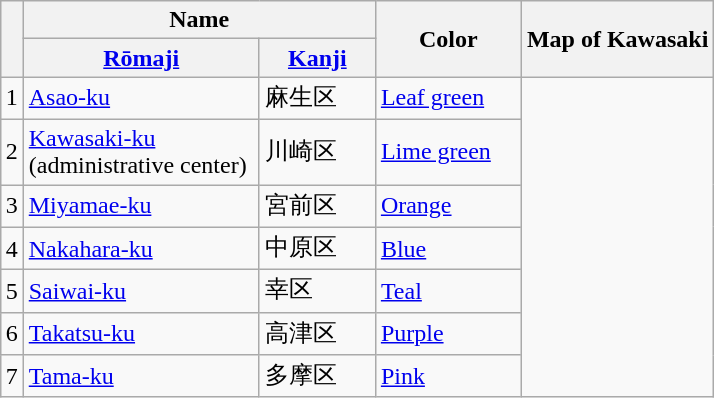<table class="wikitable" style="margin-left: auto; margin-right: auto;">
<tr>
<th rowspan="2"></th>
<th colspan="2">Name</th>
<th rowspan=2 width=90pt>Color</th>
<th rowspan=2>Map of Kawasaki</th>
</tr>
<tr>
<th style="width: 150px;"><a href='#'>Rōmaji</a></th>
<th style="width: 70px;"><a href='#'>Kanji</a></th>
</tr>
<tr>
<td style="text-align: center;" "width: 20px;">1</td>
<td><a href='#'>Asao-ku</a></td>
<td>麻生区</td>
<td><a href='#'>Leaf green</a></td>
<td rowspan="7"><div><br>







</div></td>
</tr>
<tr>
<td style="text-align: center;">2</td>
<td><a href='#'>Kawasaki-ku</a><br>(administrative center)</td>
<td>川崎区</td>
<td><a href='#'>Lime green</a></td>
</tr>
<tr>
<td style="text-align: center;">3</td>
<td><a href='#'>Miyamae-ku</a></td>
<td>宮前区</td>
<td><a href='#'>Orange</a></td>
</tr>
<tr>
<td style="text-align: center;">4</td>
<td><a href='#'>Nakahara-ku</a></td>
<td>中原区</td>
<td><a href='#'>Blue</a></td>
</tr>
<tr>
<td style="text-align: center;">5</td>
<td><a href='#'>Saiwai-ku</a></td>
<td>幸区</td>
<td><a href='#'>Teal</a></td>
</tr>
<tr>
<td style="text-align: center;">6</td>
<td><a href='#'>Takatsu-ku</a></td>
<td>高津区</td>
<td><a href='#'>Purple</a></td>
</tr>
<tr>
<td style="text-align: center;">7</td>
<td><a href='#'>Tama-ku</a></td>
<td>多摩区</td>
<td><a href='#'>Pink</a></td>
</tr>
</table>
